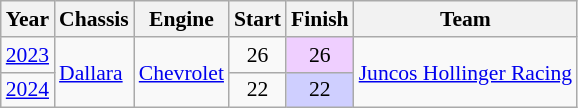<table class="wikitable" style="font-size: 90%;">
<tr>
<th>Year</th>
<th>Chassis</th>
<th>Engine</th>
<th>Start</th>
<th>Finish</th>
<th>Team</th>
</tr>
<tr>
<td><a href='#'>2023</a></td>
<td rowspan=2><a href='#'>Dallara</a></td>
<td rowspan=2><a href='#'>Chevrolet</a></td>
<td align=center>26</td>
<td align=center style="background:#EFCFFF;">26</td>
<td rowspan=2 nowrap><a href='#'>Juncos Hollinger Racing</a></td>
</tr>
<tr>
<td><a href='#'>2024</a></td>
<td align=center>22</td>
<td align=center style="background:#cfcfff;">22</td>
</tr>
</table>
